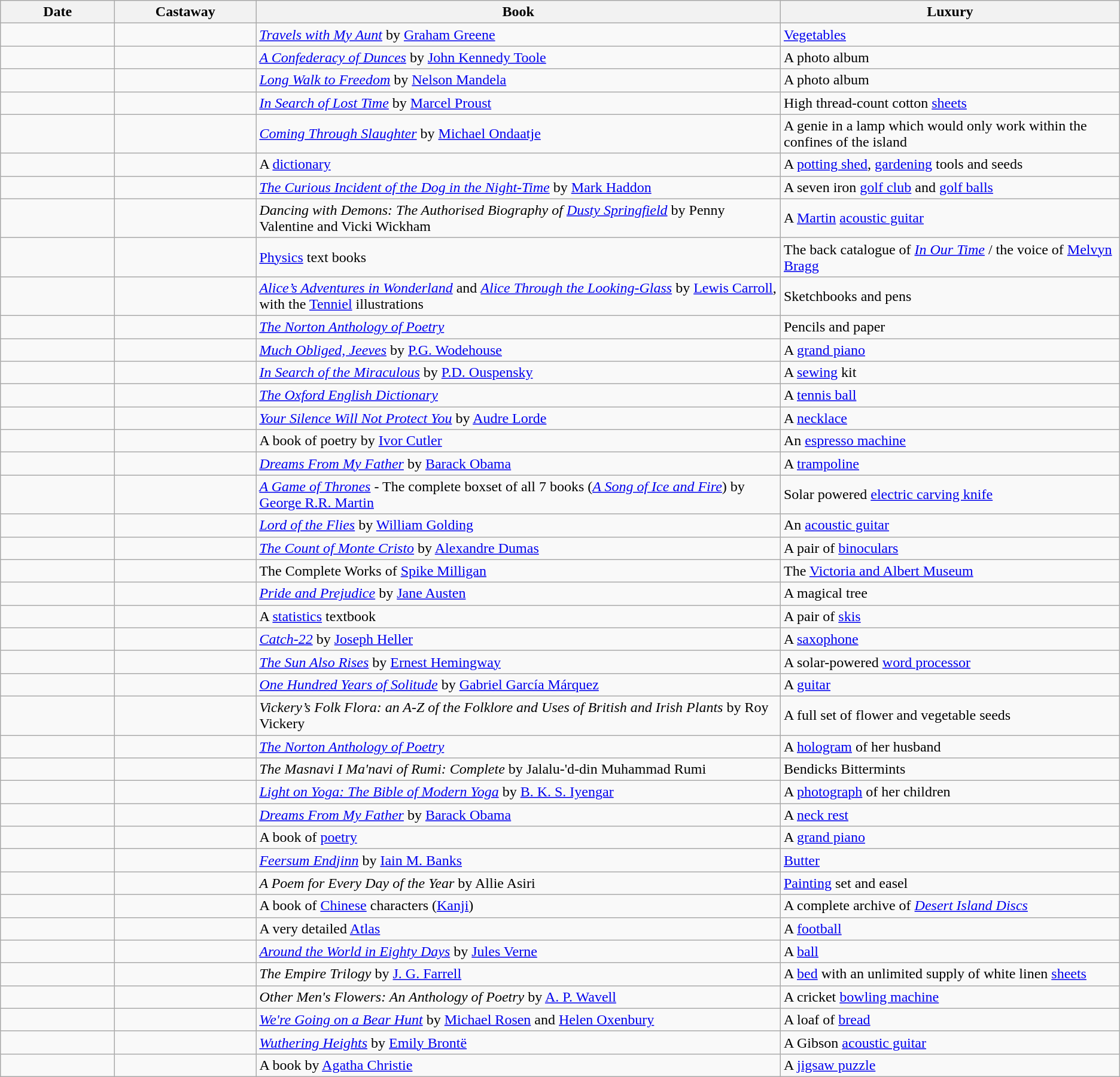<table class="wikitable sortable">
<tr>
<th style="width:120px;">Date</th>
<th style="width:150px;">Castaway</th>
<th>Book</th>
<th>Luxury</th>
</tr>
<tr>
<td></td>
<td></td>
<td><em><a href='#'>Travels with My Aunt</a></em> by <a href='#'>Graham Greene</a></td>
<td><a href='#'>Vegetables</a></td>
</tr>
<tr>
<td></td>
<td></td>
<td><em><a href='#'>A Confederacy of Dunces</a></em> by <a href='#'>John Kennedy Toole</a></td>
<td>A photo album</td>
</tr>
<tr>
<td></td>
<td></td>
<td><em><a href='#'>Long Walk to Freedom</a></em> by <a href='#'>Nelson Mandela</a></td>
<td>A photo album</td>
</tr>
<tr>
<td></td>
<td></td>
<td><em><a href='#'>In Search of Lost Time</a></em> by <a href='#'>Marcel Proust</a></td>
<td>High thread-count cotton <a href='#'>sheets</a></td>
</tr>
<tr>
<td></td>
<td></td>
<td><em><a href='#'>Coming Through Slaughter</a></em> by <a href='#'>Michael Ondaatje</a></td>
<td>A genie in a lamp which would only work within the confines of the island</td>
</tr>
<tr>
<td></td>
<td></td>
<td>A <a href='#'>dictionary</a></td>
<td>A <a href='#'>potting shed</a>, <a href='#'>gardening</a> tools and seeds</td>
</tr>
<tr>
<td></td>
<td></td>
<td><em><a href='#'>The Curious Incident of the Dog in the Night-Time</a></em> by <a href='#'>Mark Haddon</a></td>
<td>A seven iron <a href='#'>golf club</a> and <a href='#'>golf balls</a></td>
</tr>
<tr>
<td></td>
<td></td>
<td><em>Dancing with Demons: The Authorised Biography of <a href='#'>Dusty Springfield</a></em> by Penny Valentine and Vicki Wickham</td>
<td>A <a href='#'>Martin</a> <a href='#'>acoustic guitar</a></td>
</tr>
<tr>
<td></td>
<td></td>
<td><a href='#'>Physics</a> text books</td>
<td>The back catalogue of <em><a href='#'>In Our Time</a></em> / the voice of <a href='#'>Melvyn Bragg</a></td>
</tr>
<tr>
<td></td>
<td></td>
<td><em><a href='#'>Alice’s Adventures in Wonderland</a></em> and <em><a href='#'>Alice Through the Looking-Glass</a></em> by <a href='#'>Lewis Carroll</a>, with the <a href='#'>Tenniel</a> illustrations</td>
<td>Sketchbooks and pens</td>
</tr>
<tr>
<td></td>
<td></td>
<td><em><a href='#'>The Norton Anthology of Poetry</a></em></td>
<td>Pencils and paper</td>
</tr>
<tr>
<td></td>
<td></td>
<td><em><a href='#'>Much Obliged, Jeeves</a></em> by <a href='#'>P.G. Wodehouse</a></td>
<td>A <a href='#'>grand piano</a></td>
</tr>
<tr>
<td></td>
<td></td>
<td><em><a href='#'>In Search of the Miraculous</a></em> by <a href='#'>P.D. Ouspensky</a></td>
<td>A <a href='#'>sewing</a> kit</td>
</tr>
<tr>
<td></td>
<td></td>
<td><em><a href='#'>The Oxford English Dictionary</a></em></td>
<td>A <a href='#'>tennis ball</a></td>
</tr>
<tr>
<td></td>
<td></td>
<td><em><a href='#'>Your Silence Will Not Protect You</a></em> by <a href='#'>Audre Lorde</a></td>
<td>A <a href='#'>necklace</a></td>
</tr>
<tr>
<td></td>
<td></td>
<td>A book of poetry by <a href='#'>Ivor Cutler</a></td>
<td>An <a href='#'>espresso machine</a></td>
</tr>
<tr>
<td></td>
<td></td>
<td><em><a href='#'>Dreams From My Father</a></em> by <a href='#'>Barack Obama</a></td>
<td>A <a href='#'>trampoline</a></td>
</tr>
<tr>
<td></td>
<td></td>
<td><em><a href='#'>A Game of Thrones</a></em> - The complete boxset of all 7 books (<em><a href='#'>A Song of Ice and Fire</a></em>) by <a href='#'>George R.R. Martin</a></td>
<td>Solar powered <a href='#'>electric carving knife</a></td>
</tr>
<tr>
<td></td>
<td></td>
<td><em><a href='#'>Lord of the Flies</a></em> by <a href='#'>William Golding</a></td>
<td>An <a href='#'>acoustic guitar</a></td>
</tr>
<tr>
<td></td>
<td></td>
<td><em><a href='#'>The Count of Monte Cristo</a></em> by <a href='#'>Alexandre Dumas</a></td>
<td>A pair of <a href='#'>binoculars</a></td>
</tr>
<tr>
<td></td>
<td></td>
<td>The Complete Works of <a href='#'>Spike Milligan</a></td>
<td>The <a href='#'>Victoria and Albert Museum</a></td>
</tr>
<tr>
<td></td>
<td></td>
<td><em><a href='#'>Pride and Prejudice</a></em> by <a href='#'>Jane Austen</a></td>
<td>A magical tree</td>
</tr>
<tr>
<td></td>
<td></td>
<td>A <a href='#'>statistics</a> textbook</td>
<td>A pair of <a href='#'>skis</a></td>
</tr>
<tr>
<td></td>
<td></td>
<td><em><a href='#'>Catch-22</a></em> by <a href='#'>Joseph Heller</a></td>
<td>A <a href='#'>saxophone</a></td>
</tr>
<tr>
<td></td>
<td></td>
<td><em><a href='#'>The Sun Also Rises</a></em> by <a href='#'>Ernest Hemingway</a></td>
<td>A solar-powered <a href='#'>word processor</a></td>
</tr>
<tr>
<td></td>
<td></td>
<td><em><a href='#'>One Hundred Years of Solitude</a></em> by <a href='#'>Gabriel García Márquez</a></td>
<td>A <a href='#'>guitar</a></td>
</tr>
<tr>
<td></td>
<td></td>
<td><em>Vickery’s Folk Flora: an A-Z of the Folklore and Uses of British and Irish Plants</em> by Roy Vickery</td>
<td>A full set of flower and vegetable seeds</td>
</tr>
<tr>
<td></td>
<td></td>
<td><em><a href='#'>The Norton Anthology of Poetry</a></em></td>
<td>A <a href='#'>hologram</a> of her husband</td>
</tr>
<tr>
<td></td>
<td></td>
<td><em>The Masnavi I Ma'navi of Rumi: Complete</em> by Jalalu-'d-din Muhammad Rumi</td>
<td>Bendicks Bittermints</td>
</tr>
<tr>
<td></td>
<td></td>
<td><em><a href='#'>Light on Yoga: The Bible of Modern Yoga</a></em> by <a href='#'>B. K. S. Iyengar</a></td>
<td>A <a href='#'>photograph</a> of her children</td>
</tr>
<tr>
<td></td>
<td></td>
<td><em><a href='#'>Dreams From My Father</a></em> by <a href='#'>Barack Obama</a></td>
<td>A <a href='#'>neck rest</a></td>
</tr>
<tr>
<td></td>
<td></td>
<td>A book of <a href='#'>poetry</a></td>
<td>A <a href='#'>grand piano</a></td>
</tr>
<tr>
<td></td>
<td></td>
<td><em><a href='#'>Feersum Endjinn</a></em> by <a href='#'>Iain M. Banks</a></td>
<td><a href='#'>Butter</a></td>
</tr>
<tr>
<td></td>
<td></td>
<td><em>A Poem for Every Day of the Year</em> by Allie Asiri</td>
<td><a href='#'>Painting</a> set and easel</td>
</tr>
<tr>
<td></td>
<td></td>
<td>A book of <a href='#'>Chinese</a> characters (<a href='#'>Kanji</a>)</td>
<td>A complete archive of <em><a href='#'>Desert Island Discs</a></em></td>
</tr>
<tr>
<td></td>
<td></td>
<td>A very detailed <a href='#'>Atlas</a></td>
<td>A <a href='#'>football</a></td>
</tr>
<tr>
<td></td>
<td></td>
<td><em><a href='#'>Around the World in Eighty Days</a></em> by <a href='#'>Jules Verne</a></td>
<td>A <a href='#'>ball</a></td>
</tr>
<tr>
<td></td>
<td></td>
<td><em>The Empire Trilogy</em> by <a href='#'>J. G. Farrell</a></td>
<td>A <a href='#'>bed</a> with an unlimited supply of white linen <a href='#'>sheets</a></td>
</tr>
<tr>
<td></td>
<td></td>
<td><em>Other Men's Flowers: An Anthology of Poetry</em> by <a href='#'>A. P. Wavell</a></td>
<td>A cricket <a href='#'>bowling machine</a></td>
</tr>
<tr>
<td></td>
<td></td>
<td><em><a href='#'>We're Going on a Bear Hunt</a></em> by <a href='#'>Michael Rosen</a> and <a href='#'>Helen Oxenbury</a></td>
<td>A loaf of <a href='#'>bread</a></td>
</tr>
<tr>
<td></td>
<td></td>
<td><em><a href='#'>Wuthering Heights</a></em> by <a href='#'>Emily Brontë</a></td>
<td>A Gibson <a href='#'>acoustic guitar</a></td>
</tr>
<tr>
<td></td>
<td></td>
<td>A book by <a href='#'>Agatha Christie</a></td>
<td>A <a href='#'>jigsaw puzzle</a></td>
</tr>
</table>
